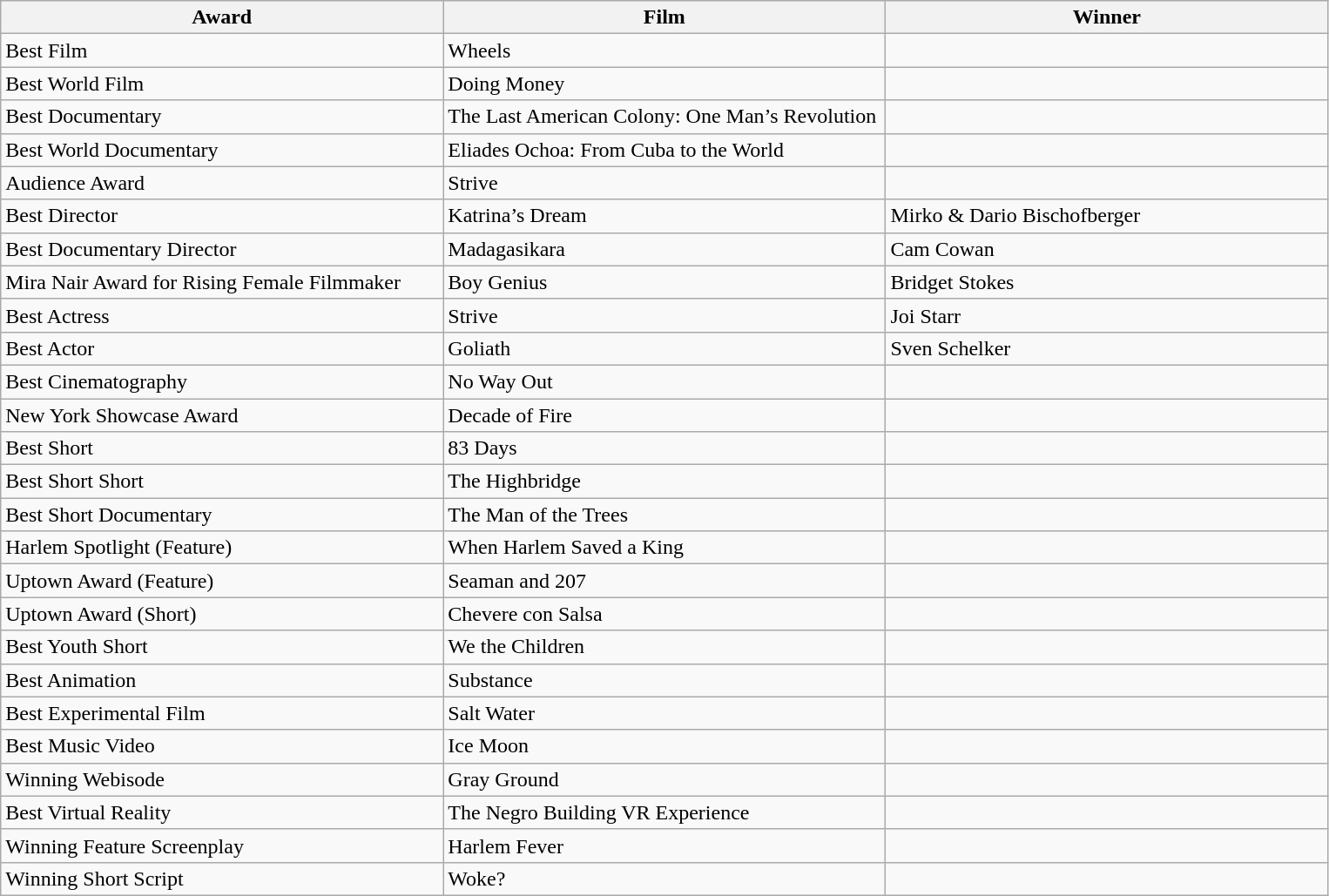<table class="wikitable">
<tr>
<th width=33%>Award</th>
<th width=33%>Film</th>
<th width=33%>Winner</th>
</tr>
<tr>
<td>Best Film</td>
<td>Wheels</td>
<td></td>
</tr>
<tr>
<td>Best World Film</td>
<td>Doing Money</td>
<td></td>
</tr>
<tr>
<td>Best Documentary</td>
<td>The Last American Colony: One Man’s Revolution</td>
<td></td>
</tr>
<tr>
<td>Best World Documentary</td>
<td>Eliades Ochoa: From Cuba to the World</td>
<td></td>
</tr>
<tr>
<td>Audience Award</td>
<td>Strive</td>
<td></td>
</tr>
<tr>
<td>Best Director</td>
<td>Katrina’s Dream</td>
<td>Mirko & Dario Bischofberger</td>
</tr>
<tr>
<td>Best Documentary Director</td>
<td>Madagasikara</td>
<td>Cam Cowan</td>
</tr>
<tr>
<td>Mira Nair Award for Rising Female Filmmaker</td>
<td>Boy Genius</td>
<td>Bridget Stokes</td>
</tr>
<tr>
<td>Best Actress</td>
<td>Strive</td>
<td>Joi Starr</td>
</tr>
<tr>
<td>Best Actor</td>
<td>Goliath</td>
<td>Sven Schelker</td>
</tr>
<tr>
<td>Best Cinematography</td>
<td>No Way Out</td>
<td></td>
</tr>
<tr>
<td>New York Showcase Award</td>
<td>Decade of Fire</td>
<td></td>
</tr>
<tr>
<td>Best Short</td>
<td>83 Days</td>
<td></td>
</tr>
<tr>
<td>Best Short Short</td>
<td>The Highbridge</td>
<td></td>
</tr>
<tr>
<td>Best Short Documentary</td>
<td>The Man of the Trees</td>
<td></td>
</tr>
<tr>
<td>Harlem Spotlight (Feature)</td>
<td>When Harlem Saved a King</td>
<td></td>
</tr>
<tr>
<td>Uptown Award (Feature)</td>
<td>Seaman and 207</td>
<td></td>
</tr>
<tr>
<td>Uptown Award (Short)</td>
<td>Chevere con Salsa</td>
<td></td>
</tr>
<tr>
<td>Best Youth Short</td>
<td>We the Children</td>
<td></td>
</tr>
<tr>
<td>Best Animation</td>
<td>Substance</td>
<td></td>
</tr>
<tr>
<td>Best Experimental Film</td>
<td>Salt Water</td>
<td></td>
</tr>
<tr>
<td>Best Music Video</td>
<td>Ice Moon</td>
<td></td>
</tr>
<tr>
<td>Winning Webisode</td>
<td>Gray Ground</td>
<td></td>
</tr>
<tr>
<td>Best Virtual Reality</td>
<td>The Negro Building VR Experience</td>
<td></td>
</tr>
<tr>
<td>Winning Feature Screenplay</td>
<td>Harlem Fever</td>
<td></td>
</tr>
<tr>
<td>Winning Short Script</td>
<td>Woke?</td>
<td></td>
</tr>
</table>
